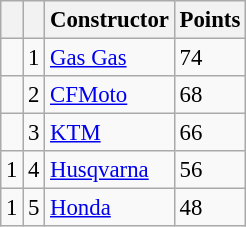<table class="wikitable" style="font-size: 95%;">
<tr>
<th></th>
<th></th>
<th>Constructor</th>
<th>Points</th>
</tr>
<tr>
<td></td>
<td align=center>1</td>
<td> <a href='#'>Gas Gas</a></td>
<td align=left>74</td>
</tr>
<tr>
<td></td>
<td align=center>2</td>
<td> <a href='#'>CFMoto</a></td>
<td align=left>68</td>
</tr>
<tr>
<td></td>
<td align=center>3</td>
<td> <a href='#'>KTM</a></td>
<td align=left>66</td>
</tr>
<tr>
<td> 1</td>
<td align=center>4</td>
<td> <a href='#'>Husqvarna</a></td>
<td align=left>56</td>
</tr>
<tr>
<td> 1</td>
<td align=center>5</td>
<td> <a href='#'>Honda</a></td>
<td align=left>48</td>
</tr>
</table>
